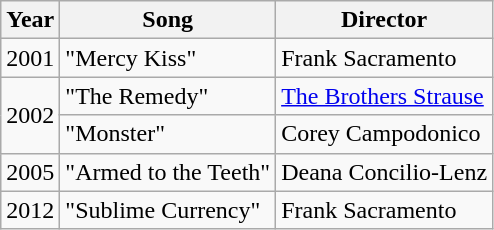<table class="wikitable">
<tr>
<th>Year</th>
<th>Song</th>
<th>Director</th>
</tr>
<tr>
<td>2001</td>
<td>"Mercy Kiss"</td>
<td>Frank Sacramento</td>
</tr>
<tr>
<td rowspan="2">2002</td>
<td>"The Remedy"</td>
<td><a href='#'>The Brothers Strause</a></td>
</tr>
<tr>
<td>"Monster"</td>
<td>Corey Campodonico</td>
</tr>
<tr>
<td>2005</td>
<td>"Armed to the Teeth"</td>
<td>Deana Concilio-Lenz</td>
</tr>
<tr>
<td>2012</td>
<td>"Sublime Currency"</td>
<td>Frank Sacramento</td>
</tr>
</table>
